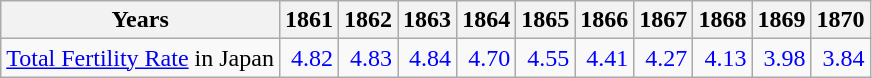<table class="wikitable " style="text-align:right">
<tr>
<th>Years</th>
<th>1861</th>
<th>1862</th>
<th>1863</th>
<th>1864</th>
<th>1865</th>
<th>1866</th>
<th>1867</th>
<th>1868</th>
<th>1869</th>
<th>1870</th>
</tr>
<tr>
<td align="left"><a href='#'>Total Fertility Rate</a> in Japan</td>
<td style="text-align:right; color:blue;">4.82</td>
<td style="text-align:right; color:blue;">4.83</td>
<td style="text-align:right; color:blue;">4.84</td>
<td style="text-align:right; color:blue;">4.70</td>
<td style="text-align:right; color:blue;">4.55</td>
<td style="text-align:right; color:blue;">4.41</td>
<td style="text-align:right; color:blue;">4.27</td>
<td style="text-align:right; color:blue;">4.13</td>
<td style="text-align:right; color:blue;">3.98</td>
<td style="text-align:right; color:blue;">3.84</td>
</tr>
</table>
